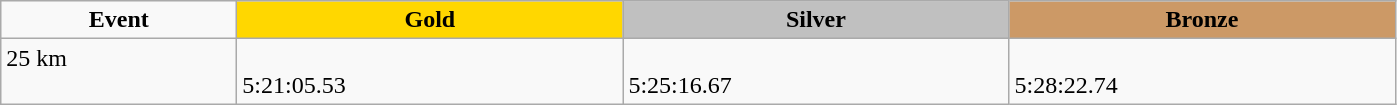<table class="wikitable" style="text-align:left">
<tr align="center">
<td width=150><strong>Event</strong></td>
<td width=250 bgcolor=gold><strong>Gold</strong></td>
<td width=250 bgcolor=silver><strong>Silver</strong></td>
<td width=250 bgcolor=CC9966><strong>Bronze</strong></td>
</tr>
<tr valign="top">
<td>25 km<br><div></div></td>
<td><br> 5:21:05.53</td>
<td><br> 5:25:16.67</td>
<td><br> 5:28:22.74</td>
</tr>
</table>
